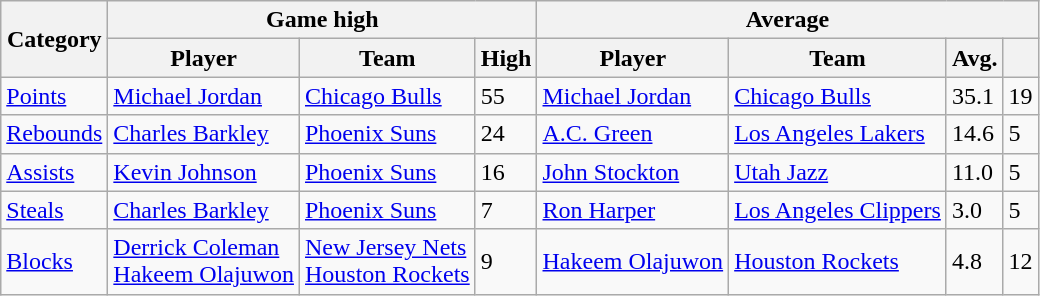<table class=wikitable style="text-align:left;">
<tr>
<th rowspan=2>Category</th>
<th colspan=3>Game high</th>
<th colspan=4>Average</th>
</tr>
<tr>
<th>Player</th>
<th>Team</th>
<th>High</th>
<th>Player</th>
<th>Team</th>
<th>Avg.</th>
<th></th>
</tr>
<tr>
<td><a href='#'>Points</a></td>
<td><a href='#'>Michael Jordan</a></td>
<td><a href='#'>Chicago Bulls</a></td>
<td>55</td>
<td><a href='#'>Michael Jordan</a></td>
<td><a href='#'>Chicago Bulls</a></td>
<td>35.1</td>
<td>19</td>
</tr>
<tr>
<td><a href='#'>Rebounds</a></td>
<td><a href='#'>Charles Barkley</a></td>
<td><a href='#'>Phoenix Suns</a></td>
<td>24</td>
<td><a href='#'>A.C. Green</a></td>
<td><a href='#'>Los Angeles Lakers</a></td>
<td>14.6</td>
<td>5</td>
</tr>
<tr>
<td><a href='#'>Assists</a></td>
<td><a href='#'>Kevin Johnson</a></td>
<td><a href='#'>Phoenix Suns</a></td>
<td>16</td>
<td><a href='#'>John Stockton</a></td>
<td><a href='#'>Utah Jazz</a></td>
<td>11.0</td>
<td>5</td>
</tr>
<tr>
<td><a href='#'>Steals</a></td>
<td><a href='#'>Charles Barkley</a></td>
<td><a href='#'>Phoenix Suns</a></td>
<td>7</td>
<td><a href='#'>Ron Harper</a></td>
<td><a href='#'>Los Angeles Clippers</a></td>
<td>3.0</td>
<td>5</td>
</tr>
<tr>
<td><a href='#'>Blocks</a></td>
<td><a href='#'>Derrick Coleman</a><br><a href='#'>Hakeem Olajuwon</a></td>
<td><a href='#'>New Jersey Nets</a><br><a href='#'>Houston Rockets</a></td>
<td>9</td>
<td><a href='#'>Hakeem Olajuwon</a></td>
<td><a href='#'>Houston Rockets</a></td>
<td>4.8</td>
<td>12</td>
</tr>
</table>
